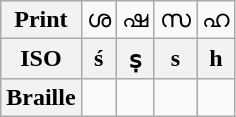<table class="wikitable Unicode" style="text-align:center;">
<tr>
<th>Print</th>
<td>ശ</td>
<td>ഷ</td>
<td>സ</td>
<td>ഹ</td>
</tr>
<tr>
<th>ISO</th>
<th>ś</th>
<th>ṣ</th>
<th>s</th>
<th>h</th>
</tr>
<tr>
<th>Braille</th>
<td></td>
<td></td>
<td></td>
<td></td>
</tr>
</table>
